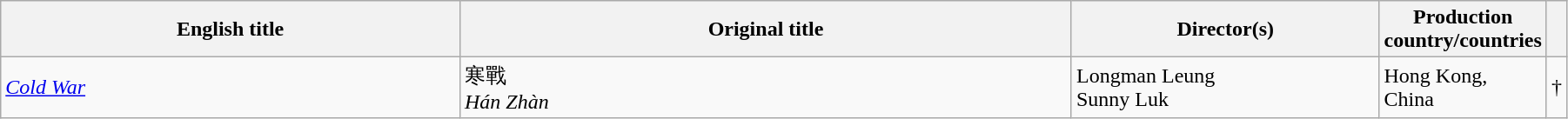<table class="sortable wikitable" width="95%" cellpadding="5">
<tr>
<th width="30%">English title</th>
<th width="40%">Original title</th>
<th width="20%">Director(s)</th>
<th width="10%">Production country/countries</th>
<th width="3%"></th>
</tr>
<tr>
<td><em><a href='#'>Cold War</a></em></td>
<td>寒戰<br><em>Hán Zhàn</em></td>
<td>Longman Leung<br>Sunny Luk</td>
<td>Hong Kong, China</td>
<td>†</td>
</tr>
</table>
